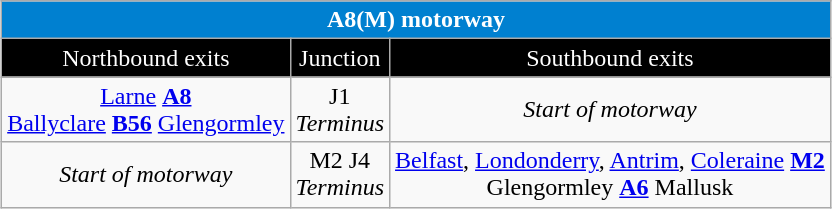<table border=1 cellpadding=2 style="margin:auto; text-align:center; border-collapse: collapse; " class="wikitable">
<tr align="center" bgcolor="0080d0" style="color: white;">
<td colspan=3><strong>A8(M) motorway</strong></td>
</tr>
<tr align="center" bgcolor="000000" style="color: white">
<td>Northbound exits</td>
<td>Junction</td>
<td>Southbound exits</td>
</tr>
<tr align="center">
<td><a href='#'>Larne</a> <a href='#'><span><strong>A8</strong></span></a> <br> <a href='#'>Ballyclare</a> <a href='#'><span><strong>B56</strong></span></a> <a href='#'>Glengormley</a></td>
<td>J1<br><em>Terminus</em></td>
<td><em>Start of motorway</em></td>
</tr>
<tr align="center">
<td><em>Start of motorway</em></td>
<td>M2 J4<br><em>Terminus</em></td>
<td><a href='#'>Belfast</a>, <a href='#'>Londonderry</a>, <a href='#'>Antrim</a>, <a href='#'>Coleraine</a> <a href='#'><span><strong>M2</strong></span></a> <br> Glengormley <a href='#'><span><strong>A6</strong></span></a> Mallusk</td>
</tr>
</table>
